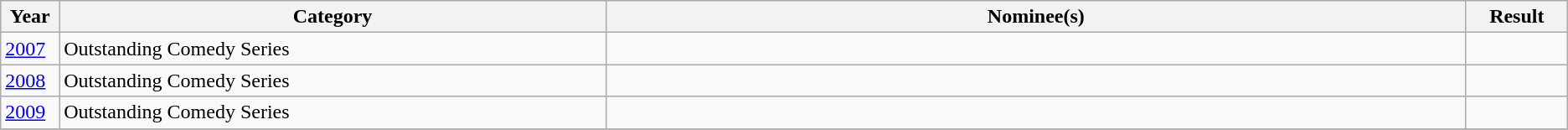<table class="wikitable">
<tr>
<th width="2%">Year</th>
<th width="27%">Category</th>
<th width="42.5%">Nominee(s)</th>
<th width="5%">Result</th>
</tr>
<tr>
<td><a href='#'>2007</a></td>
<td>Outstanding Comedy Series</td>
<td></td>
<td></td>
</tr>
<tr>
<td><a href='#'>2008</a></td>
<td>Outstanding Comedy Series</td>
<td></td>
<td></td>
</tr>
<tr>
<td><a href='#'>2009</a></td>
<td>Outstanding Comedy Series</td>
<td></td>
<td></td>
</tr>
<tr>
</tr>
</table>
